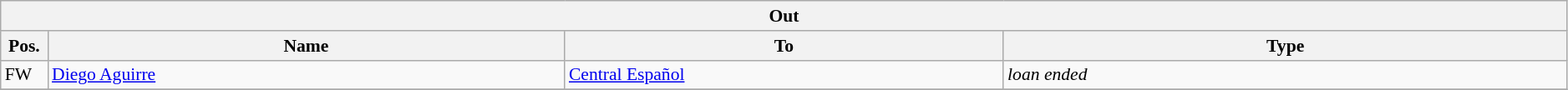<table class="wikitable" style="font-size:90%;width:99%;">
<tr>
<th colspan="4">Out</th>
</tr>
<tr>
<th width=3%>Pos.</th>
<th width=33%>Name</th>
<th width=28%>To</th>
<th width=36%>Type</th>
</tr>
<tr>
<td>FW</td>
<td><a href='#'>Diego Aguirre</a></td>
<td><a href='#'>Central Español</a></td>
<td><em>loan ended</em></td>
</tr>
<tr>
</tr>
</table>
